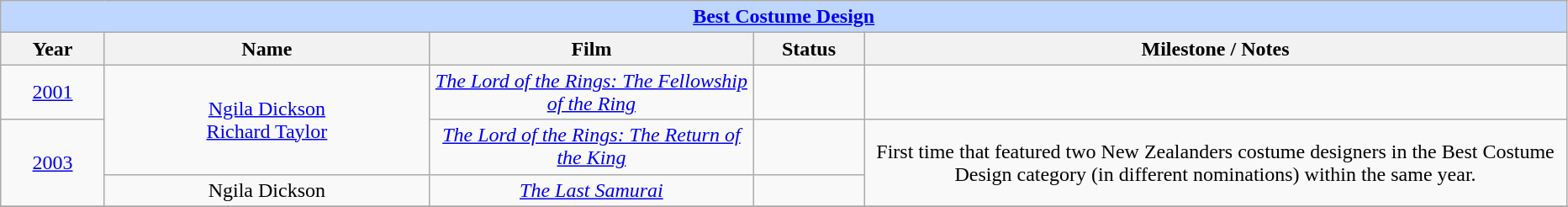<table class="wikitable" style="text-align: center">
<tr ---- bgcolor="#bfd7ff">
<td colspan=5 align=center><strong><a href='#'>Best Costume Design</a></strong></td>
</tr>
<tr ---- bgcolor="#ebf5ff">
<th width="075">Year</th>
<th width="250">Name</th>
<th width="250">Film</th>
<th width="080">Status</th>
<th width="550">Milestone / Notes</th>
</tr>
<tr>
<td><a href='#'>2001</a></td>
<td rowspan=2><a href='#'>Ngila Dickson</a><br><a href='#'>Richard Taylor</a></td>
<td><em><a href='#'>The Lord of the Rings: The Fellowship of the Ring</a></em></td>
<td></td>
<td></td>
</tr>
<tr>
<td rowspan="2"><a href='#'>2003</a></td>
<td><em><a href='#'>The Lord of the Rings: The Return of the King</a></em></td>
<td></td>
<td rowspan="2">First time that featured two New Zealanders costume designers in the Best Costume Design category (in different nominations) within the same year.</td>
</tr>
<tr>
<td>Ngila Dickson</td>
<td><em><a href='#'>The Last Samurai</a></em></td>
<td></td>
</tr>
<tr>
</tr>
</table>
